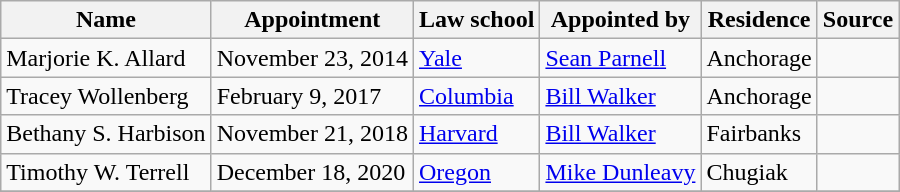<table class="wikitable">
<tr>
<th>Name</th>
<th>Appointment</th>
<th>Law school</th>
<th>Appointed by</th>
<th>Residence</th>
<th>Source</th>
</tr>
<tr>
<td>Marjorie K. Allard</td>
<td>November 23, 2014</td>
<td><a href='#'>Yale</a></td>
<td><a href='#'>Sean Parnell</a></td>
<td>Anchorage</td>
<td></td>
</tr>
<tr>
<td>Tracey Wollenberg</td>
<td>February 9, 2017</td>
<td><a href='#'>Columbia</a></td>
<td><a href='#'>Bill Walker</a></td>
<td>Anchorage</td>
<td></td>
</tr>
<tr>
<td>Bethany S. Harbison</td>
<td>November 21, 2018</td>
<td><a href='#'>Harvard</a></td>
<td><a href='#'>Bill Walker</a></td>
<td>Fairbanks</td>
<td></td>
</tr>
<tr>
<td>Timothy W. Terrell</td>
<td>December 18, 2020</td>
<td><a href='#'>Oregon</a></td>
<td><a href='#'>Mike Dunleavy</a></td>
<td>Chugiak</td>
<td></td>
</tr>
<tr>
</tr>
</table>
